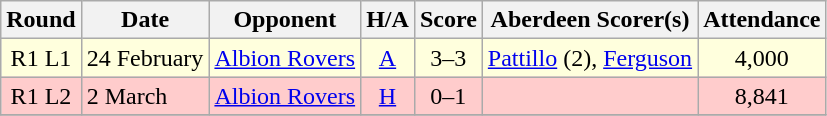<table class="wikitable" style="text-align:center">
<tr>
<th>Round</th>
<th>Date</th>
<th>Opponent</th>
<th>H/A</th>
<th>Score</th>
<th>Aberdeen Scorer(s)</th>
<th>Attendance</th>
</tr>
<tr bgcolor=#FFFFDD>
<td>R1 L1</td>
<td align=left>24 February</td>
<td align=left><a href='#'>Albion Rovers</a></td>
<td><a href='#'>A</a></td>
<td>3–3</td>
<td align=left><a href='#'>Pattillo</a> (2), <a href='#'>Ferguson</a></td>
<td>4,000</td>
</tr>
<tr bgcolor=#FFCCCC>
<td>R1 L2</td>
<td align=left>2 March</td>
<td align=left><a href='#'>Albion Rovers</a></td>
<td><a href='#'>H</a></td>
<td>0–1</td>
<td align=left></td>
<td>8,841</td>
</tr>
<tr>
</tr>
</table>
